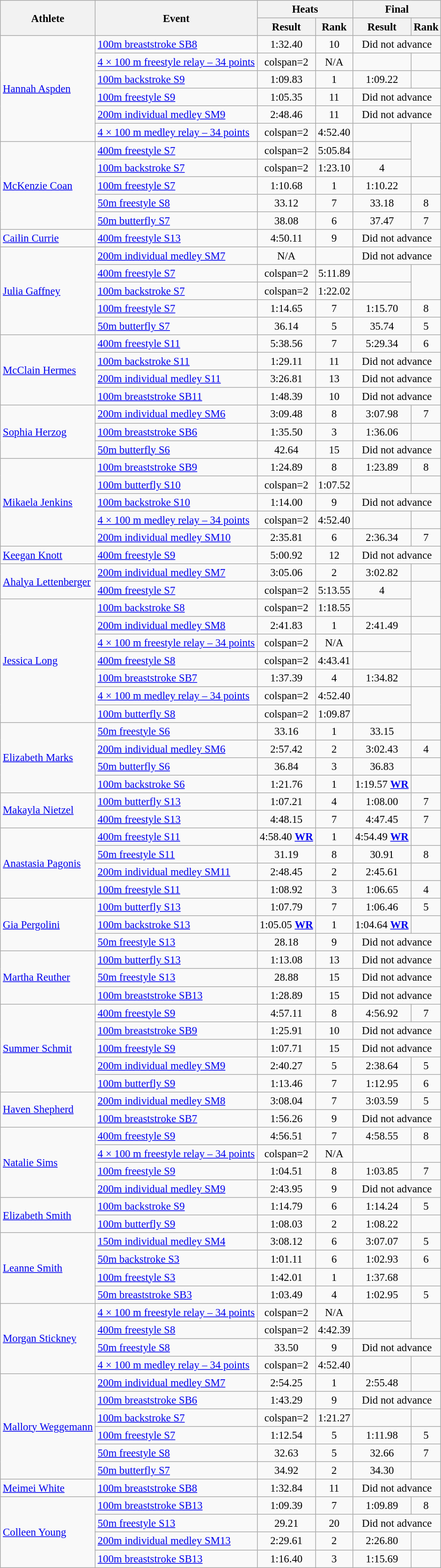<table class=wikitable style="font-size:95%">
<tr>
<th rowspan="2">Athlete</th>
<th rowspan="2">Event</th>
<th colspan="2">Heats</th>
<th colspan="2">Final</th>
</tr>
<tr>
<th>Result</th>
<th>Rank</th>
<th>Result</th>
<th>Rank</th>
</tr>
<tr align=center>
<td rowspan=6 align=left><a href='#'>Hannah Aspden</a></td>
<td align=left><a href='#'>100m breaststroke SB8</a></td>
<td>1:32.40</td>
<td>10</td>
<td colspan=2>Did not advance</td>
</tr>
<tr align=center>
<td align=left><a href='#'>4 × 100 m freestyle relay – 34 points</a></td>
<td>colspan=2 </td>
<td>N/A</td>
<td><strong></strong></td>
</tr>
<tr align=center>
<td align=left><a href='#'>100m backstroke S9</a></td>
<td>1:09.83</td>
<td>1 <strong></strong></td>
<td>1:09.22 <strong></strong></td>
<td></td>
</tr>
<tr align=center>
<td align=left><a href='#'>100m freestyle S9</a></td>
<td>1:05.35</td>
<td>11</td>
<td colspan=2>Did not advance</td>
</tr>
<tr align=center>
<td align=left><a href='#'>200m individual medley SM9</a></td>
<td>2:48.46</td>
<td>11</td>
<td colspan=2>Did not advance</td>
</tr>
<tr align=center>
<td align=left><a href='#'>4 × 100 m medley relay – 34 points</a></td>
<td>colspan=2 </td>
<td>4:52.40</td>
<td></td>
</tr>
<tr align=center>
<td rowspan=5 align=left><a href='#'>McKenzie Coan</a></td>
<td align=left><a href='#'>400m freestyle S7</a></td>
<td>colspan=2 </td>
<td>5:05.84</td>
<td></td>
</tr>
<tr align=center>
<td align=left><a href='#'>100m backstroke S7</a></td>
<td>colspan=2 </td>
<td>1:23.10</td>
<td>4</td>
</tr>
<tr align=center>
<td align=left><a href='#'>100m freestyle S7</a></td>
<td>1:10.68</td>
<td>1 <strong></strong></td>
<td>1:10.22</td>
<td></td>
</tr>
<tr align=center>
<td align=left><a href='#'>50m freestyle S8</a></td>
<td>33.12</td>
<td>7 <strong></strong></td>
<td>33.18</td>
<td>8</td>
</tr>
<tr align=center>
<td align=left><a href='#'>50m butterfly S7</a></td>
<td>38.08</td>
<td>6 <strong></strong></td>
<td>37.47</td>
<td>7</td>
</tr>
<tr align=center>
<td align=left><a href='#'>Cailin Currie</a></td>
<td align=left><a href='#'>400m freestyle S13</a></td>
<td>4:50.11</td>
<td>9</td>
<td colspan=2>Did not advance</td>
</tr>
<tr align=center>
<td rowspan=5 align=left><a href='#'>Julia Gaffney</a></td>
<td align=left><a href='#'>200m individual medley SM7</a></td>
<td>N/A</td>
<td><strong></strong></td>
<td colspan=2>Did not advance</td>
</tr>
<tr align=center>
<td align=left><a href='#'>400m freestyle S7</a></td>
<td>colspan=2 </td>
<td>5:11.89</td>
<td></td>
</tr>
<tr align=center>
<td align=left><a href='#'>100m backstroke S7</a></td>
<td>colspan=2 </td>
<td>1:22.02</td>
<td></td>
</tr>
<tr align=center>
<td align=left><a href='#'>100m freestyle S7</a></td>
<td>1:14.65</td>
<td>7 <strong></strong></td>
<td>1:15.70</td>
<td>8</td>
</tr>
<tr align=center>
<td align=left><a href='#'>50m butterfly S7</a></td>
<td>36.14</td>
<td>5 <strong></strong></td>
<td>35.74</td>
<td>5</td>
</tr>
<tr align=center>
<td rowspan=4 align=left><a href='#'>McClain Hermes</a></td>
<td align=left><a href='#'>400m freestyle S11</a></td>
<td>5:38.56</td>
<td>7 <strong></strong></td>
<td>5:29.34</td>
<td>6</td>
</tr>
<tr align=center>
<td align=left><a href='#'>100m backstroke S11</a></td>
<td>1:29.11</td>
<td>11</td>
<td colspan=2>Did not advance</td>
</tr>
<tr align=center>
<td align=left><a href='#'>200m individual medley S11</a></td>
<td>3:26.81</td>
<td>13</td>
<td colspan=2>Did not advance</td>
</tr>
<tr align=center>
<td align=left><a href='#'>100m breaststroke SB11</a></td>
<td>1:48.39</td>
<td>10</td>
<td colspan=2>Did not advance</td>
</tr>
<tr align=center>
<td rowspan=3 align=left><a href='#'>Sophia Herzog</a></td>
<td align=left><a href='#'>200m individual medley SM6</a></td>
<td>3:09.48</td>
<td>8 <strong></strong></td>
<td>3:07.98</td>
<td>7</td>
</tr>
<tr align=center>
<td align=left><a href='#'>100m breaststroke SB6</a></td>
<td>1:35.50 <strong></strong></td>
<td>3 <strong></strong></td>
<td>1:36.06</td>
<td></td>
</tr>
<tr align=center>
<td align=left><a href='#'>50m butterfly S6</a></td>
<td>42.64</td>
<td>15</td>
<td colspan=2>Did not advance</td>
</tr>
<tr align=center>
<td rowspan=5 align=left><a href='#'>Mikaela Jenkins</a></td>
<td align=left><a href='#'>100m breaststroke SB9</a></td>
<td>1:24.89</td>
<td>8 <strong></strong></td>
<td>1:23.89</td>
<td>8</td>
</tr>
<tr align=center>
<td align=left><a href='#'>100m butterfly S10</a></td>
<td>colspan=2 </td>
<td>1:07.52</td>
<td></td>
</tr>
<tr align=center>
<td align=left><a href='#'>100m backstroke S10</a></td>
<td>1:14.00</td>
<td>9</td>
<td colspan=2>Did not advance</td>
</tr>
<tr align=center>
<td align=left><a href='#'>4 × 100 m medley relay – 34 points</a></td>
<td>colspan=2 </td>
<td>4:52.40</td>
<td></td>
</tr>
<tr align=center>
<td align=left><a href='#'>200m individual medley SM10</a></td>
<td>2:35.81</td>
<td>6 <strong></strong></td>
<td>2:36.34</td>
<td>7</td>
</tr>
<tr align=center>
<td align=left><a href='#'>Keegan Knott</a></td>
<td align=left><a href='#'>400m freestyle S9</a></td>
<td>5:00.92</td>
<td>12</td>
<td colspan=2>Did not advance</td>
</tr>
<tr align=center>
<td rowspan=2 align=left><a href='#'>Ahalya Lettenberger</a></td>
<td align=left><a href='#'>200m individual medley SM7</a></td>
<td>3:05.06</td>
<td>2 <strong></strong></td>
<td>3:02.82</td>
<td></td>
</tr>
<tr align=center>
<td align=left><a href='#'>400m freestyle S7</a></td>
<td>colspan=2 </td>
<td>5:13.55</td>
<td>4</td>
</tr>
<tr align=center>
<td rowspan=7 align=left><a href='#'>Jessica Long</a></td>
<td align=left><a href='#'>100m backstroke S8</a></td>
<td>colspan=2 </td>
<td>1:18.55</td>
<td></td>
</tr>
<tr align=center>
<td align=left><a href='#'>200m individual medley SM8</a></td>
<td>2:41.83</td>
<td>1 <strong></strong></td>
<td>2:41.49</td>
<td></td>
</tr>
<tr align=center>
<td align=left><a href='#'>4 × 100 m freestyle relay – 34 points</a></td>
<td>colspan=2 </td>
<td>N/A</td>
<td><strong></strong></td>
</tr>
<tr align=center>
<td align=left><a href='#'>400m freestyle S8</a></td>
<td>colspan=2 </td>
<td>4:43.41</td>
<td></td>
</tr>
<tr align=center>
<td align=left><a href='#'>100m breaststroke SB7</a></td>
<td>1:37.39</td>
<td>4 <strong></strong></td>
<td>1:34.82</td>
<td></td>
</tr>
<tr align=center>
<td align=left><a href='#'>4 × 100 m medley relay – 34 points</a></td>
<td>colspan=2 </td>
<td>4:52.40</td>
<td></td>
</tr>
<tr align=center>
<td align=left><a href='#'>100m butterfly S8</a></td>
<td>colspan=2 </td>
<td>1:09.87</td>
<td></td>
</tr>
<tr align=center>
<td rowspan=4 align=left><a href='#'>Elizabeth Marks</a></td>
<td align=left><a href='#'>50m freestyle S6</a></td>
<td>33.16 <strong></strong></td>
<td>1 <strong></strong></td>
<td>33.15</td>
<td></td>
</tr>
<tr align=center>
<td align=left><a href='#'>200m individual medley SM6</a></td>
<td>2:57.42</td>
<td>2 <strong></strong></td>
<td>3:02.43</td>
<td>4</td>
</tr>
<tr align=center>
<td align=left><a href='#'>50m butterfly S6</a></td>
<td>36.84 <strong></strong></td>
<td>3 <strong></strong></td>
<td>36.83 <strong></strong></td>
<td></td>
</tr>
<tr align=center>
<td align=left><a href='#'>100m backstroke S6</a></td>
<td>1:21.76</td>
<td>1 <strong></strong></td>
<td>1:19.57 <strong><a href='#'>WR</a></strong></td>
<td></td>
</tr>
<tr align=center>
<td rowspan=2 align=left><a href='#'>Makayla Nietzel</a></td>
<td align=left><a href='#'>100m butterfly S13</a></td>
<td>1:07.21</td>
<td>4 <strong></strong></td>
<td>1:08.00</td>
<td>7</td>
</tr>
<tr align=center>
<td align=left><a href='#'>400m freestyle S13</a></td>
<td>4:48.15</td>
<td>7 <strong></strong></td>
<td>4:47.45</td>
<td>7</td>
</tr>
<tr align=center>
<td rowspan=4 align=left><a href='#'>Anastasia Pagonis</a></td>
<td align=left><a href='#'>400m freestyle S11</a></td>
<td>4:58.40 <strong><a href='#'>WR</a></strong></td>
<td>1 <strong></strong></td>
<td>4:54.49 <strong><a href='#'>WR</a></strong></td>
<td></td>
</tr>
<tr align=center>
<td align=left><a href='#'>50m freestyle S11</a></td>
<td>31.19</td>
<td>8 <strong></strong></td>
<td>30.91 <strong></strong></td>
<td>8</td>
</tr>
<tr align=center>
<td align=left><a href='#'>200m individual medley SM11</a></td>
<td>2:48.45</td>
<td>2 <strong></strong></td>
<td>2:45.61 <strong></strong></td>
<td></td>
</tr>
<tr align=center>
<td align=left><a href='#'>100m freestyle S11</a></td>
<td>1:08.92</td>
<td>3 <strong></strong></td>
<td>1:06.65</td>
<td>4</td>
</tr>
<tr align=center>
<td rowspan=3 align=left><a href='#'>Gia Pergolini</a></td>
<td align=left><a href='#'>100m butterfly S13</a></td>
<td>1:07.79</td>
<td>7 <strong></strong></td>
<td>1:06.46</td>
<td>5</td>
</tr>
<tr align=center>
<td align=left><a href='#'>100m backstroke S13</a></td>
<td>1:05.05 <strong><a href='#'>WR</a></strong></td>
<td>1 <strong></strong></td>
<td>1:04.64 <strong><a href='#'>WR</a></strong></td>
<td></td>
</tr>
<tr align=center>
<td align=left><a href='#'>50m freestyle S13</a></td>
<td>28.18</td>
<td>9</td>
<td colspan=2>Did not advance</td>
</tr>
<tr align=center>
<td rowspan=3 align=left><a href='#'>Martha Reuther</a></td>
<td align=left><a href='#'>100m butterfly S13</a></td>
<td>1:13.08</td>
<td>13</td>
<td colspan=2>Did not advance</td>
</tr>
<tr align=center>
<td align=left><a href='#'>50m freestyle S13</a></td>
<td>28.88</td>
<td>15</td>
<td colspan=2>Did not advance</td>
</tr>
<tr align=center>
<td align=left><a href='#'>100m breaststroke SB13</a></td>
<td>1:28.89</td>
<td>15</td>
<td colspan=2>Did not advance</td>
</tr>
<tr align=center>
<td rowspan=5 align=left><a href='#'>Summer Schmit</a></td>
<td align=left><a href='#'>400m freestyle S9</a></td>
<td>4:57.11</td>
<td>8 <strong></strong></td>
<td>4:56.92</td>
<td>7</td>
</tr>
<tr align=center>
<td align=left><a href='#'>100m breaststroke SB9</a></td>
<td>1:25.91</td>
<td>10</td>
<td colspan=2>Did not advance</td>
</tr>
<tr align=center>
<td align=left><a href='#'>100m freestyle S9</a></td>
<td>1:07.71</td>
<td>15</td>
<td colspan=2>Did not advance</td>
</tr>
<tr align=center>
<td align=left><a href='#'>200m individual medley SM9</a></td>
<td>2:40.27</td>
<td>5 <strong></strong></td>
<td>2:38.64</td>
<td>5</td>
</tr>
<tr align=center>
<td align=left><a href='#'>100m butterfly S9</a></td>
<td>1:13.46</td>
<td>7 <strong></strong></td>
<td>1:12.95</td>
<td>6</td>
</tr>
<tr align=center>
<td rowspan=2 align=left><a href='#'>Haven Shepherd</a></td>
<td align=left><a href='#'>200m individual medley SM8</a></td>
<td>3:08.04</td>
<td>7 <strong></strong></td>
<td>3:03.59</td>
<td>5</td>
</tr>
<tr align=center>
<td align=left><a href='#'>100m breaststroke SB7</a></td>
<td>1:56.26</td>
<td>9</td>
<td colspan=2>Did not advance</td>
</tr>
<tr align=center>
<td rowspan=4 align=left><a href='#'>Natalie Sims</a></td>
<td align=left><a href='#'>400m freestyle S9</a></td>
<td>4:56.51</td>
<td>7 <strong></strong></td>
<td>4:58.55</td>
<td>8</td>
</tr>
<tr align=center>
<td align=left><a href='#'>4 × 100 m freestyle relay – 34 points</a></td>
<td>colspan=2 </td>
<td>N/A</td>
<td><strong></strong></td>
</tr>
<tr align=center>
<td align=left><a href='#'>100m freestyle S9</a></td>
<td>1:04.51</td>
<td>8 <strong></strong></td>
<td>1:03.85</td>
<td>7</td>
</tr>
<tr align=center>
<td align=left><a href='#'>200m individual medley SM9</a></td>
<td>2:43.95</td>
<td>9</td>
<td colspan=2>Did not advance</td>
</tr>
<tr align=center>
<td rowspan=2 align=left><a href='#'>Elizabeth Smith</a></td>
<td align=left><a href='#'>100m backstroke S9</a></td>
<td>1:14.79</td>
<td>6 <strong></strong></td>
<td>1:14.24</td>
<td>5</td>
</tr>
<tr align=center>
<td align=left><a href='#'>100m butterfly S9</a></td>
<td>1:08.03 <strong></strong></td>
<td>2 <strong></strong></td>
<td>1:08.22</td>
<td></td>
</tr>
<tr align=center>
<td rowspan=4 align=left><a href='#'>Leanne Smith</a></td>
<td align=left><a href='#'>150m individual medley SM4</a></td>
<td>3:08.12</td>
<td>6 <strong></strong></td>
<td>3:07.07</td>
<td>5</td>
</tr>
<tr align=center>
<td align=left><a href='#'>50m backstroke S3</a></td>
<td>1:01.11</td>
<td>6 <strong></strong></td>
<td>1:02.93</td>
<td>6</td>
</tr>
<tr align=center>
<td align=left><a href='#'>100m freestyle S3</a></td>
<td>1:42.01</td>
<td>1 <strong></strong></td>
<td>1:37.68</td>
<td></td>
</tr>
<tr align=center>
<td align=left><a href='#'>50m breaststroke SB3</a></td>
<td>1:03.49</td>
<td>4 <strong></strong></td>
<td>1:02.95</td>
<td>5</td>
</tr>
<tr align=center>
<td rowspan=4 align=left><a href='#'>Morgan Stickney</a></td>
<td align=left><a href='#'>4 × 100 m freestyle relay – 34 points</a></td>
<td>colspan=2 </td>
<td>N/A</td>
<td><strong></strong></td>
</tr>
<tr align=center>
<td align=left><a href='#'>400m freestyle S8</a></td>
<td>colspan=2 </td>
<td>4:42.39</td>
<td></td>
</tr>
<tr align=center>
<td align=left><a href='#'>50m freestyle S8</a></td>
<td>33.50</td>
<td>9</td>
<td colspan=2>Did not advance</td>
</tr>
<tr align=center>
<td align=left><a href='#'>4 × 100 m medley relay – 34 points</a></td>
<td>colspan=2 </td>
<td>4:52.40</td>
<td></td>
</tr>
<tr align=center>
<td rowspan=6 align=left><a href='#'>Mallory Weggemann</a></td>
<td align=left><a href='#'>200m individual medley SM7</a></td>
<td>2:54.25 <strong></strong></td>
<td>1 <strong></strong></td>
<td>2:55.48</td>
<td></td>
</tr>
<tr align=center>
<td align=left><a href='#'>100m breaststroke SB6</a></td>
<td>1:43.29</td>
<td>9</td>
<td colspan=2>Did not advance</td>
</tr>
<tr align=center>
<td align=left><a href='#'>100m backstroke S7</a></td>
<td>colspan=2 </td>
<td>1:21.27 <strong></strong></td>
<td></td>
</tr>
<tr align=center>
<td align=left><a href='#'>100m freestyle S7</a></td>
<td>1:12.54</td>
<td>5 <strong></strong></td>
<td>1:11.98</td>
<td>5</td>
</tr>
<tr align=center>
<td align=left><a href='#'>50m freestyle S8</a></td>
<td>32.63</td>
<td>5 <strong></strong></td>
<td>32.66</td>
<td>7</td>
</tr>
<tr align=center>
<td align=left><a href='#'>50m butterfly S7</a></td>
<td>34.92</td>
<td>2 <strong></strong></td>
<td>34.30</td>
<td></td>
</tr>
<tr align=center>
<td align=left><a href='#'>Meimei White</a></td>
<td align=left><a href='#'>100m breaststroke SB8</a></td>
<td>1:32.84</td>
<td>11</td>
<td colspan=2>Did not advance</td>
</tr>
<tr align=center>
<td rowspan=4 align=left><a href='#'>Colleen Young</a></td>
<td align=left><a href='#'>100m breaststroke SB13</a></td>
<td>1:09.39</td>
<td>7 <strong></strong></td>
<td>1:09.89</td>
<td>8</td>
</tr>
<tr align=center>
<td align=left><a href='#'>50m freestyle S13</a></td>
<td>29.21</td>
<td>20</td>
<td colspan=2>Did not advance</td>
</tr>
<tr align=center>
<td align=left><a href='#'>200m individual medley SM13</a></td>
<td>2:29.61</td>
<td>2 <strong></strong></td>
<td>2:26.80</td>
<td></td>
</tr>
<tr align=center>
<td align=left><a href='#'>100m breaststroke SB13</a></td>
<td>1:16.40</td>
<td>3</td>
<td>1:15.69 <strong></strong></td>
<td></td>
</tr>
</table>
